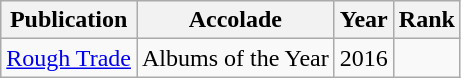<table class="sortable wikitable">
<tr>
<th>Publication</th>
<th>Accolade</th>
<th>Year</th>
<th>Rank</th>
</tr>
<tr>
<td><a href='#'>Rough Trade</a></td>
<td>Albums of the Year</td>
<td>2016</td>
<td></td>
</tr>
</table>
